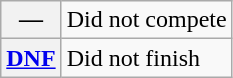<table class="wikitable">
<tr>
<th scope="row">—</th>
<td>Did not compete</td>
</tr>
<tr>
<th scope="row"><a href='#'>DNF</a></th>
<td>Did not finish</td>
</tr>
</table>
